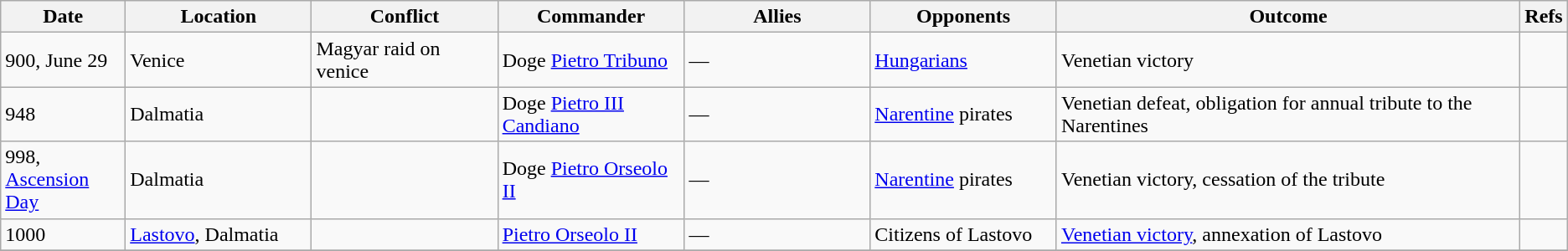<table class="wikitable">
<tr>
<th style="width: 8%">Date</th>
<th style="width: 12%">Location</th>
<th style="width: 12%">Conflict</th>
<th style="width: 12%">Commander</th>
<th style="width: 12%">Allies</th>
<th style="width: 12%">Opponents</th>
<th style="width: 30%">Outcome</th>
<th style="width: 2%">Refs</th>
</tr>
<tr>
<td>900, June 29</td>
<td>Venice</td>
<td>Magyar raid on venice</td>
<td>Doge <a href='#'>Pietro Tribuno</a></td>
<td>—</td>
<td><a href='#'>Hungarians</a></td>
<td>Venetian victory</td>
<td></td>
</tr>
<tr>
<td>948</td>
<td>Dalmatia</td>
<td></td>
<td>Doge <a href='#'>Pietro III Candiano</a></td>
<td>—</td>
<td><a href='#'>Narentine</a> pirates</td>
<td>Venetian defeat, obligation for annual tribute to the Narentines</td>
<td></td>
</tr>
<tr>
<td>998, <a href='#'>Ascension Day</a></td>
<td>Dalmatia</td>
<td></td>
<td>Doge <a href='#'>Pietro Orseolo II</a></td>
<td>—</td>
<td><a href='#'>Narentine</a> pirates</td>
<td>Venetian victory, cessation of the tribute</td>
<td></td>
</tr>
<tr>
<td>1000</td>
<td><a href='#'>Lastovo</a>, Dalmatia</td>
<td></td>
<td><a href='#'>Pietro Orseolo II</a></td>
<td>—</td>
<td>Citizens of Lastovo</td>
<td><a href='#'>Venetian victory</a>, annexation of Lastovo</td>
<td></td>
</tr>
<tr>
</tr>
</table>
